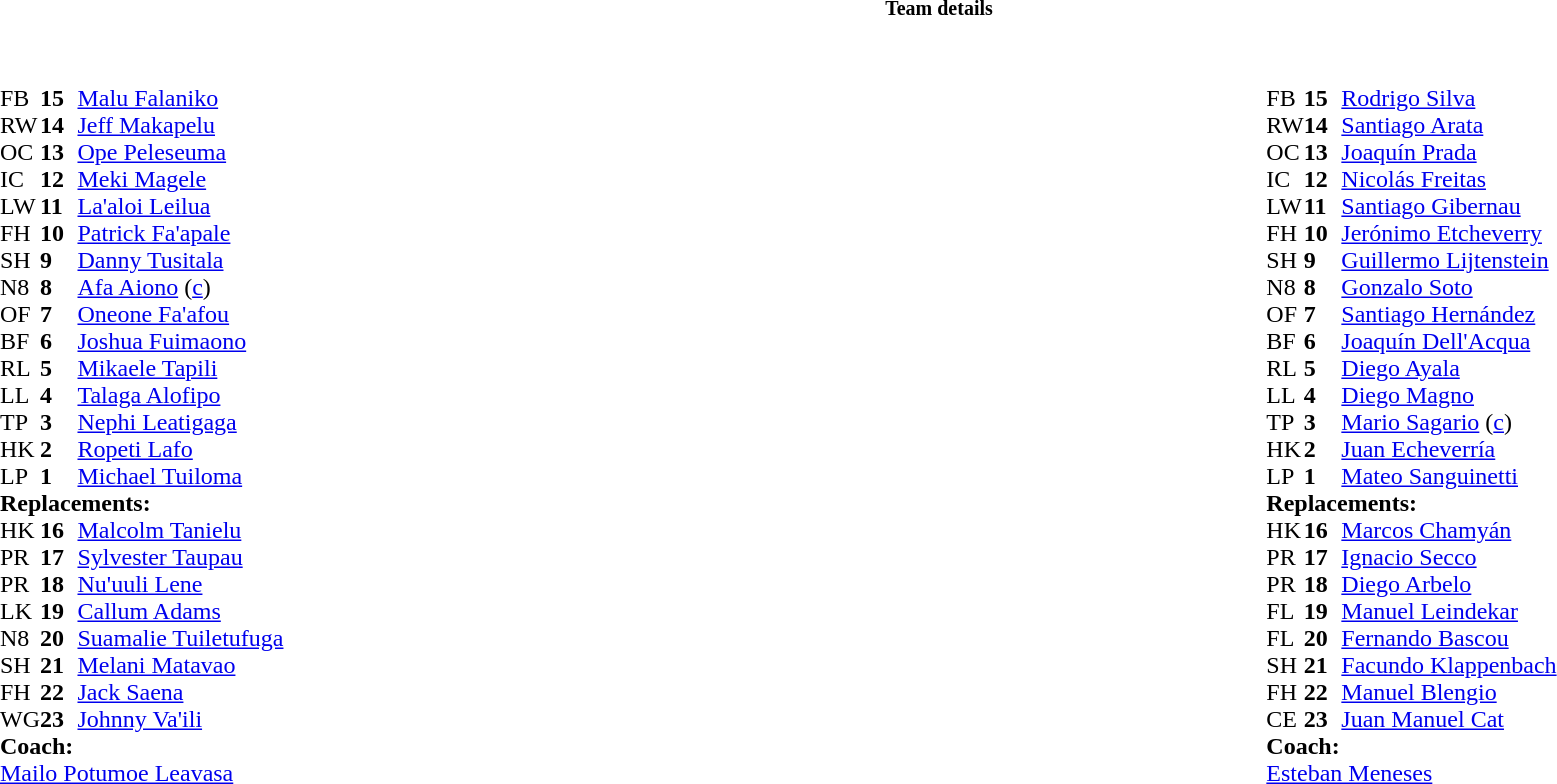<table border="0" width="100%" class="collapsible collapsed">
<tr>
<th><small>Team details</small></th>
</tr>
<tr>
<td><br><table style="width:100%;">
<tr>
<td style="vertical-align:top; width:50%"><br><table cellspacing="0" cellpadding="0">
<tr>
<th width="25"></th>
<th width="25"></th>
</tr>
<tr>
<td>FB</td>
<td><strong>15</strong></td>
<td><a href='#'>Malu Falaniko</a></td>
<td></td>
<td></td>
</tr>
<tr>
<td>RW</td>
<td><strong>14</strong></td>
<td><a href='#'>Jeff Makapelu</a></td>
<td></td>
<td></td>
</tr>
<tr>
<td>OC</td>
<td><strong>13</strong></td>
<td><a href='#'>Ope Peleseuma</a></td>
</tr>
<tr>
<td>IC</td>
<td><strong>12</strong></td>
<td><a href='#'>Meki Magele</a></td>
</tr>
<tr>
<td>LW</td>
<td><strong>11</strong></td>
<td><a href='#'>La'aloi Leilua</a></td>
</tr>
<tr>
<td>FH</td>
<td><strong>10</strong></td>
<td><a href='#'>Patrick Fa'apale</a></td>
</tr>
<tr>
<td>SH</td>
<td><strong>9</strong></td>
<td><a href='#'>Danny Tusitala</a></td>
</tr>
<tr>
<td>N8</td>
<td><strong>8</strong></td>
<td><a href='#'>Afa Aiono</a> (<a href='#'>c</a>)</td>
</tr>
<tr>
<td>OF</td>
<td><strong>7</strong></td>
<td><a href='#'>Oneone Fa'afou</a></td>
</tr>
<tr>
<td>BF</td>
<td><strong>6</strong></td>
<td><a href='#'>Joshua Fuimaono</a></td>
<td></td>
<td></td>
</tr>
<tr>
<td>RL</td>
<td><strong>5</strong></td>
<td><a href='#'>Mikaele Tapili</a></td>
<td></td>
<td></td>
</tr>
<tr>
<td>LL</td>
<td><strong>4</strong></td>
<td><a href='#'>Talaga Alofipo</a></td>
</tr>
<tr>
<td>TP</td>
<td><strong>3</strong></td>
<td><a href='#'>Nephi Leatigaga</a></td>
<td></td>
</tr>
<tr>
<td>HK</td>
<td><strong>2</strong></td>
<td><a href='#'>Ropeti Lafo</a></td>
<td></td>
<td></td>
</tr>
<tr>
<td>LP</td>
<td><strong>1</strong></td>
<td><a href='#'>Michael Tuiloma</a></td>
</tr>
<tr>
<td colspan=3><strong>Replacements:</strong></td>
</tr>
<tr>
<td>HK</td>
<td><strong>16</strong></td>
<td><a href='#'>Malcolm Tanielu</a></td>
<td></td>
<td></td>
</tr>
<tr>
<td>PR</td>
<td><strong>17</strong></td>
<td><a href='#'>Sylvester Taupau</a></td>
</tr>
<tr>
<td>PR</td>
<td><strong>18</strong></td>
<td><a href='#'>Nu'uuli Lene</a></td>
</tr>
<tr>
<td>LK</td>
<td><strong>19</strong></td>
<td><a href='#'>Callum Adams</a></td>
<td></td>
<td></td>
</tr>
<tr>
<td>N8</td>
<td><strong>20</strong></td>
<td><a href='#'>Suamalie Tuiletufuga</a></td>
<td></td>
<td></td>
</tr>
<tr>
<td>SH</td>
<td><strong>21</strong></td>
<td><a href='#'>Melani Matavao</a></td>
</tr>
<tr>
<td>FH</td>
<td><strong>22</strong></td>
<td><a href='#'>Jack Saena</a></td>
<td></td>
<td></td>
</tr>
<tr>
<td>WG</td>
<td><strong>23</strong></td>
<td><a href='#'>Johnny Va'ili</a></td>
<td></td>
<td></td>
</tr>
<tr>
<td colspan=3><strong>Coach:</strong></td>
</tr>
<tr>
<td colspan="4"> <a href='#'>Mailo Potumoe Leavasa</a></td>
</tr>
</table>
</td>
<td style="vertical-align:top"></td>
<td style="vertical-align:top; width:50%"><br><table cellspacing="0" cellpadding="0" style="margin:auto">
<tr>
<th width="25"></th>
<th width="25"></th>
</tr>
<tr>
<td>FB</td>
<td><strong>15</strong></td>
<td><a href='#'>Rodrigo Silva</a></td>
<td></td>
<td></td>
</tr>
<tr>
<td>RW</td>
<td><strong>14</strong></td>
<td><a href='#'>Santiago Arata</a></td>
</tr>
<tr>
<td>OC</td>
<td><strong>13</strong></td>
<td><a href='#'>Joaquín Prada</a></td>
<td></td>
<td></td>
</tr>
<tr>
<td>IC</td>
<td><strong>12</strong></td>
<td><a href='#'>Nicolás Freitas</a></td>
</tr>
<tr>
<td>LW</td>
<td><strong>11</strong></td>
<td><a href='#'>Santiago Gibernau</a></td>
</tr>
<tr>
<td>FH</td>
<td><strong>10</strong></td>
<td><a href='#'>Jerónimo Etcheverry</a></td>
</tr>
<tr>
<td>SH</td>
<td><strong>9</strong></td>
<td><a href='#'>Guillermo Lijtenstein</a></td>
</tr>
<tr>
<td>N8</td>
<td><strong>8</strong></td>
<td><a href='#'>Gonzalo Soto</a></td>
<td></td>
<td></td>
</tr>
<tr>
<td>OF</td>
<td><strong>7</strong></td>
<td><a href='#'>Santiago Hernández</a></td>
<td></td>
<td></td>
</tr>
<tr>
<td>BF</td>
<td><strong>6</strong></td>
<td><a href='#'>Joaquín Dell'Acqua</a></td>
</tr>
<tr>
<td>RL</td>
<td><strong>5</strong></td>
<td><a href='#'>Diego Ayala</a></td>
</tr>
<tr>
<td>LL</td>
<td><strong>4</strong></td>
<td><a href='#'>Diego Magno</a></td>
</tr>
<tr>
<td>TP</td>
<td><strong>3</strong></td>
<td><a href='#'>Mario Sagario</a> (<a href='#'>c</a>)</td>
</tr>
<tr>
<td>HK</td>
<td><strong>2</strong></td>
<td><a href='#'>Juan Echeverría</a></td>
</tr>
<tr>
<td>LP</td>
<td><strong>1</strong></td>
<td><a href='#'>Mateo Sanguinetti</a></td>
<td></td>
<td></td>
</tr>
<tr>
<td colspan=3><strong>Replacements:</strong></td>
</tr>
<tr>
<td>HK</td>
<td><strong>16</strong></td>
<td><a href='#'>Marcos Chamyán</a></td>
</tr>
<tr>
<td>PR</td>
<td><strong>17</strong></td>
<td><a href='#'>Ignacio Secco</a></td>
<td></td>
<td></td>
</tr>
<tr>
<td>PR</td>
<td><strong>18</strong></td>
<td><a href='#'>Diego Arbelo</a></td>
</tr>
<tr>
<td>FL</td>
<td><strong>19</strong></td>
<td><a href='#'>Manuel Leindekar</a></td>
<td></td>
<td></td>
</tr>
<tr>
<td>FL</td>
<td><strong>20</strong></td>
<td><a href='#'>Fernando Bascou</a></td>
<td></td>
<td></td>
</tr>
<tr>
<td>SH</td>
<td><strong>21</strong></td>
<td><a href='#'>Facundo Klappenbach</a></td>
</tr>
<tr>
<td>FH</td>
<td><strong>22</strong></td>
<td><a href='#'>Manuel Blengio</a></td>
<td></td>
<td></td>
</tr>
<tr>
<td>CE</td>
<td><strong>23</strong></td>
<td><a href='#'>Juan Manuel Cat</a></td>
<td></td>
<td></td>
</tr>
<tr>
<td colspan=3><strong>Coach:</strong></td>
</tr>
<tr>
<td colspan="4"> <a href='#'>Esteban Meneses</a></td>
</tr>
</table>
</td>
</tr>
</table>
<table style="width:100%">
<tr>
<td></td>
</tr>
</table>
</td>
</tr>
</table>
